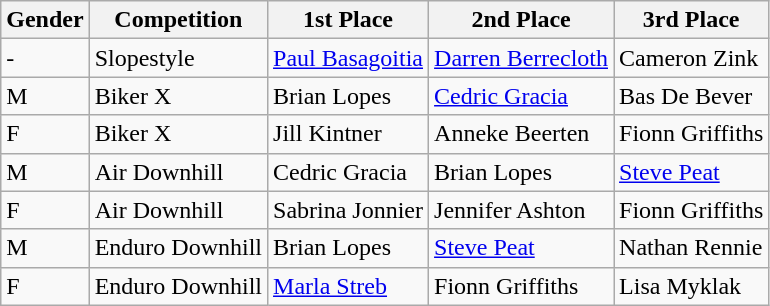<table class="wikitable">
<tr>
<th>Gender</th>
<th>Competition</th>
<th>1st Place</th>
<th>2nd Place</th>
<th>3rd Place</th>
</tr>
<tr>
<td>-</td>
<td>Slopestyle</td>
<td><a href='#'>Paul Basagoitia</a></td>
<td><a href='#'>Darren Berrecloth</a></td>
<td>Cameron Zink</td>
</tr>
<tr>
<td>M</td>
<td>Biker X</td>
<td>Brian Lopes</td>
<td><a href='#'>Cedric Gracia</a></td>
<td>Bas De Bever</td>
</tr>
<tr>
<td>F</td>
<td>Biker X</td>
<td>Jill Kintner</td>
<td>Anneke Beerten</td>
<td>Fionn Griffiths</td>
</tr>
<tr>
<td>M</td>
<td>Air Downhill</td>
<td>Cedric Gracia</td>
<td>Brian Lopes</td>
<td><a href='#'>Steve Peat</a></td>
</tr>
<tr>
<td>F</td>
<td>Air Downhill</td>
<td>Sabrina Jonnier</td>
<td>Jennifer Ashton</td>
<td>Fionn Griffiths</td>
</tr>
<tr>
<td>M</td>
<td>Enduro Downhill</td>
<td>Brian Lopes</td>
<td><a href='#'>Steve Peat</a></td>
<td>Nathan Rennie</td>
</tr>
<tr>
<td>F</td>
<td>Enduro Downhill</td>
<td><a href='#'>Marla Streb</a></td>
<td>Fionn Griffiths</td>
<td>Lisa Myklak</td>
</tr>
</table>
